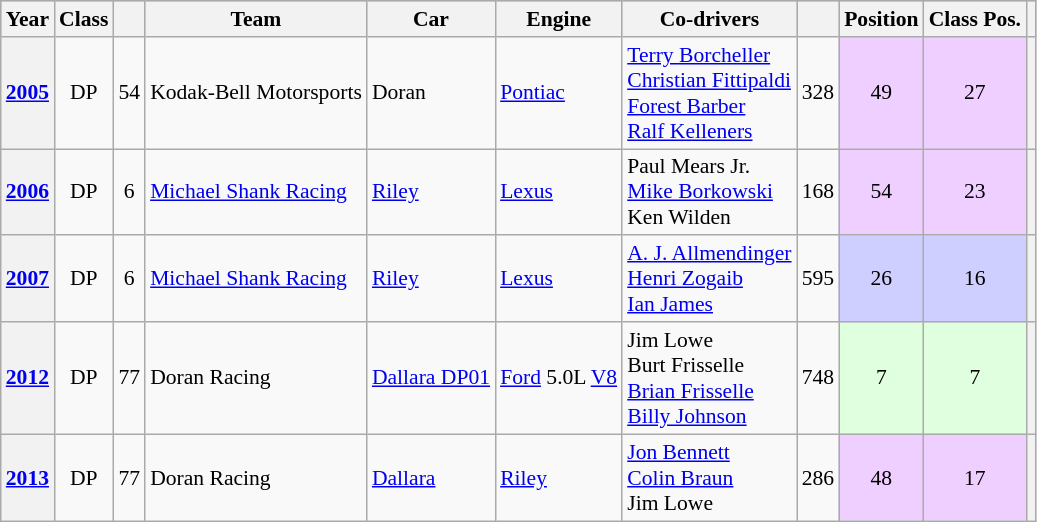<table class="wikitable" style="font-size:90%;">
<tr style="background:#abbbdd;">
<th scope="col">Year</th>
<th scope="col">Class</th>
<th scope="col"></th>
<th scope="col">Team</th>
<th scope="col">Car</th>
<th scope="col">Engine</th>
<th scope="col">Co-drivers</th>
<th scope="col"></th>
<th scope="col">Position</th>
<th scope="col">Class Pos.</th>
<th scope="col"></th>
</tr>
<tr>
<th><a href='#'>2005</a></th>
<td align=center>DP</td>
<td align=center>54</td>
<td> Kodak-Bell Motorsports</td>
<td>Doran</td>
<td><a href='#'>Pontiac</a></td>
<td> <a href='#'>Terry Borcheller</a><br> <a href='#'>Christian Fittipaldi</a><br> <a href='#'>Forest Barber</a><br> <a href='#'>Ralf Kelleners</a></td>
<td align=center>328</td>
<td style="background:#efcfff; text-align:center;">49 </td>
<td style="background:#efcfff; text-align:center;">27 </td>
<th></th>
</tr>
<tr>
<th><a href='#'>2006</a></th>
<td align=center>DP</td>
<td align=center>6</td>
<td> <a href='#'>Michael Shank Racing</a></td>
<td><a href='#'>Riley</a></td>
<td><a href='#'>Lexus</a></td>
<td> Paul Mears Jr.<br> <a href='#'>Mike Borkowski</a><br> Ken Wilden</td>
<td align=center>168</td>
<td style="background:#efcfff; text-align:center;">54 </td>
<td style="background:#efcfff; text-align:center;">23 </td>
<th></th>
</tr>
<tr>
<th><a href='#'>2007</a></th>
<td align=center>DP</td>
<td align=center>6</td>
<td> <a href='#'>Michael Shank Racing</a></td>
<td><a href='#'>Riley</a></td>
<td><a href='#'>Lexus</a></td>
<td> <a href='#'>A. J. Allmendinger</a><br> <a href='#'>Henri Zogaib</a><br> <a href='#'>Ian James</a></td>
<td align=center>595</td>
<td style="background:#cfcfff; text-align:center;">26</td>
<td style="background:#cfcfff; text-align:center;">16</td>
<th></th>
</tr>
<tr>
<th><a href='#'>2012</a></th>
<td align=center>DP</td>
<td align=center>77</td>
<td> Doran Racing</td>
<td><a href='#'>Dallara DP01</a></td>
<td><a href='#'>Ford</a> 5.0L <a href='#'>V8</a></td>
<td> Jim Lowe<br> Burt Frisselle<br> <a href='#'>Brian Frisselle</a><br> <a href='#'>Billy Johnson</a></td>
<td align=center>748</td>
<td style="background:#DFFFDF; text-align:center;">7</td>
<td style="background:#DFFFDF; text-align:center;">7</td>
<th></th>
</tr>
<tr>
<th><a href='#'>2013</a></th>
<td align=center>DP</td>
<td align=center>77</td>
<td> Doran Racing</td>
<td><a href='#'>Dallara</a></td>
<td><a href='#'>Riley</a></td>
<td> <a href='#'>Jon Bennett</a><br> <a href='#'>Colin Braun</a><br> Jim Lowe</td>
<td align=center>286</td>
<td style="background:#efcfff; text-align:center;">48 </td>
<td style="background:#efcfff; text-align:center;">17 </td>
<th></th>
</tr>
</table>
